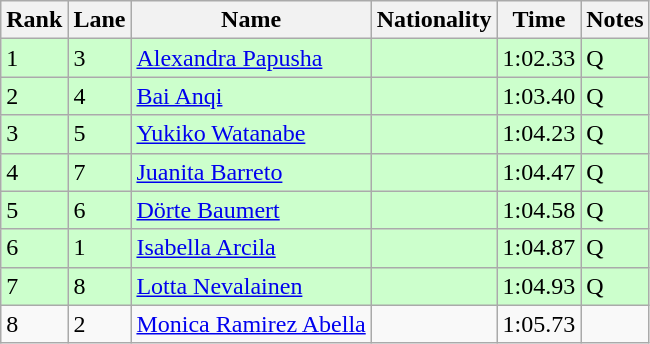<table class="wikitable">
<tr>
<th>Rank</th>
<th>Lane</th>
<th>Name</th>
<th>Nationality</th>
<th>Time</th>
<th>Notes</th>
</tr>
<tr bgcolor=ccffcc>
<td>1</td>
<td>3</td>
<td><a href='#'>Alexandra Papusha</a></td>
<td></td>
<td>1:02.33</td>
<td>Q</td>
</tr>
<tr bgcolor=ccffcc>
<td>2</td>
<td>4</td>
<td><a href='#'>Bai Anqi</a></td>
<td></td>
<td>1:03.40</td>
<td>Q</td>
</tr>
<tr bgcolor=ccffcc>
<td>3</td>
<td>5</td>
<td><a href='#'>Yukiko Watanabe</a></td>
<td></td>
<td>1:04.23</td>
<td>Q</td>
</tr>
<tr bgcolor=ccffcc>
<td>4</td>
<td>7</td>
<td><a href='#'>Juanita Barreto</a></td>
<td></td>
<td>1:04.47</td>
<td>Q</td>
</tr>
<tr bgcolor=ccffcc>
<td>5</td>
<td>6</td>
<td><a href='#'>Dörte Baumert</a></td>
<td></td>
<td>1:04.58</td>
<td>Q</td>
</tr>
<tr bgcolor=ccffcc>
<td>6</td>
<td>1</td>
<td><a href='#'>Isabella Arcila</a></td>
<td></td>
<td>1:04.87</td>
<td>Q</td>
</tr>
<tr bgcolor=ccffcc>
<td>7</td>
<td>8</td>
<td><a href='#'>Lotta Nevalainen</a></td>
<td></td>
<td>1:04.93</td>
<td>Q</td>
</tr>
<tr>
<td>8</td>
<td>2</td>
<td><a href='#'>Monica Ramirez Abella</a></td>
<td></td>
<td>1:05.73</td>
<td></td>
</tr>
</table>
